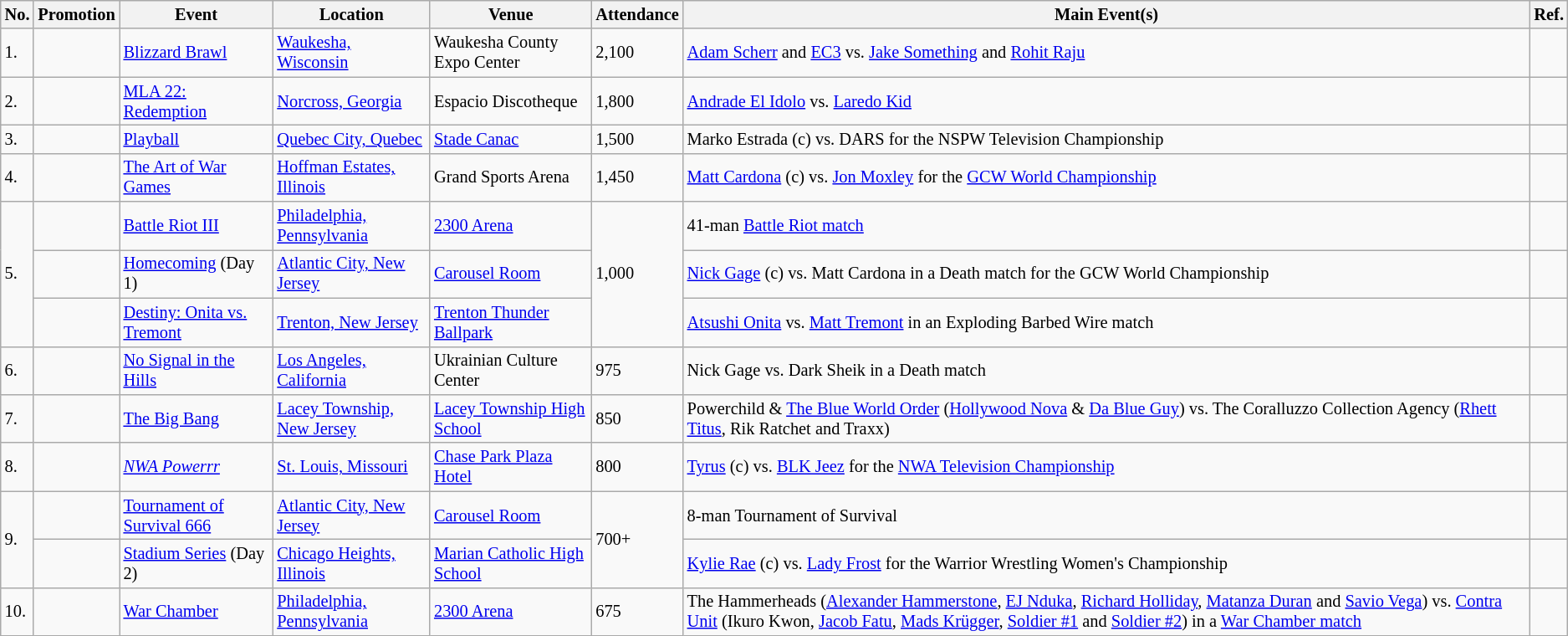<table class="wikitable sortable" style="font-size:85%;">
<tr>
<th>No.</th>
<th>Promotion</th>
<th>Event</th>
<th>Location</th>
<th>Venue</th>
<th>Attendance</th>
<th class=unsortable>Main Event(s)</th>
<th class=unsortable>Ref.</th>
</tr>
<tr>
<td>1.</td>
<td></td>
<td><a href='#'>Blizzard Brawl</a> <br> </td>
<td><a href='#'>Waukesha, Wisconsin</a></td>
<td>Waukesha County Expo Center</td>
<td>2,100</td>
<td><a href='#'>Adam Scherr</a> and <a href='#'>EC3</a> vs. <a href='#'>Jake Something</a> and <a href='#'>Rohit Raju</a></td>
<td></td>
</tr>
<tr>
<td>2.</td>
<td></td>
<td><a href='#'>MLA 22: Redemption</a> <br> </td>
<td><a href='#'>Norcross, Georgia</a></td>
<td>Espacio Discotheque</td>
<td>1,800</td>
<td><a href='#'>Andrade El Idolo</a> vs. <a href='#'>Laredo Kid</a></td>
<td></td>
</tr>
<tr>
<td>3.</td>
<td></td>
<td><a href='#'>Playball</a> <br> </td>
<td><a href='#'>Quebec City, Quebec</a></td>
<td><a href='#'>Stade Canac</a></td>
<td>1,500</td>
<td>Marko Estrada (c) vs. DARS for the NSPW Television Championship</td>
<td></td>
</tr>
<tr>
<td>4.</td>
<td></td>
<td><a href='#'>The Art of War Games</a> <br> </td>
<td><a href='#'>Hoffman Estates, Illinois</a></td>
<td>Grand Sports Arena</td>
<td>1,450</td>
<td><a href='#'>Matt Cardona</a> (c) vs. <a href='#'>Jon Moxley</a> for the <a href='#'>GCW World Championship</a></td>
<td></td>
</tr>
<tr>
<td rowspan=3>5.</td>
<td></td>
<td><a href='#'>Battle Riot III</a> <br> </td>
<td><a href='#'>Philadelphia, Pennsylvania</a></td>
<td><a href='#'>2300 Arena</a></td>
<td rowspan=3>1,000</td>
<td>41-man <a href='#'>Battle Riot match</a></td>
<td></td>
</tr>
<tr>
<td></td>
<td><a href='#'>Homecoming</a> (Day 1) <br> </td>
<td><a href='#'>Atlantic City, New Jersey</a></td>
<td><a href='#'>Carousel Room</a></td>
<td><a href='#'>Nick Gage</a> (c) vs. Matt Cardona in a Death match for the GCW World Championship</td>
<td></td>
</tr>
<tr>
<td></td>
<td><a href='#'>Destiny: Onita vs. Tremont</a> <br> </td>
<td><a href='#'>Trenton, New Jersey</a></td>
<td><a href='#'>Trenton Thunder Ballpark</a></td>
<td><a href='#'>Atsushi Onita</a> vs. <a href='#'>Matt Tremont</a> in an Exploding Barbed Wire match</td>
<td></td>
</tr>
<tr>
<td>6.</td>
<td></td>
<td><a href='#'>No Signal in the Hills</a> <br> </td>
<td><a href='#'>Los Angeles, California</a></td>
<td>Ukrainian Culture Center</td>
<td>975</td>
<td>Nick Gage vs. Dark Sheik in a Death match</td>
<td></td>
</tr>
<tr>
<td>7.</td>
<td></td>
<td><a href='#'>The Big Bang</a> <br> </td>
<td><a href='#'>Lacey Township, New Jersey</a></td>
<td><a href='#'>Lacey Township High School</a></td>
<td>850</td>
<td>Powerchild & <a href='#'>The Blue World Order</a> (<a href='#'>Hollywood Nova</a> & <a href='#'>Da Blue Guy</a>) vs. The Coralluzzo Collection Agency (<a href='#'>Rhett Titus</a>, Rik Ratchet and Traxx)</td>
<td></td>
</tr>
<tr>
<td>8.</td>
<td></td>
<td><em><a href='#'>NWA Powerrr</a></em> <br> </td>
<td><a href='#'>St. Louis, Missouri</a></td>
<td><a href='#'>Chase Park Plaza Hotel</a></td>
<td>800</td>
<td><a href='#'>Tyrus</a> (c) vs. <a href='#'>BLK Jeez</a> for the <a href='#'>NWA Television Championship</a></td>
<td></td>
</tr>
<tr>
<td rowspan=2>9.</td>
<td></td>
<td><a href='#'>Tournament of Survival 666</a> <br> </td>
<td><a href='#'>Atlantic City, New Jersey</a></td>
<td><a href='#'>Carousel Room</a></td>
<td rowspan=2>700+</td>
<td>8-man Tournament of Survival</td>
<td></td>
</tr>
<tr>
<td></td>
<td><a href='#'>Stadium Series</a> (Day 2) <br> </td>
<td><a href='#'>Chicago Heights, Illinois</a></td>
<td><a href='#'>Marian Catholic High School</a></td>
<td><a href='#'>Kylie Rae</a> (c) vs. <a href='#'>Lady Frost</a> for the Warrior Wrestling Women's Championship</td>
<td></td>
</tr>
<tr>
<td>10.</td>
<td></td>
<td><a href='#'>War Chamber</a> <br> </td>
<td><a href='#'>Philadelphia, Pennsylvania</a></td>
<td><a href='#'>2300 Arena</a></td>
<td>675</td>
<td>The Hammerheads (<a href='#'>Alexander Hammerstone</a>, <a href='#'>EJ Nduka</a>, <a href='#'>Richard Holliday</a>, <a href='#'>Matanza Duran</a> and <a href='#'>Savio Vega</a>) vs. <a href='#'>Contra Unit</a> (Ikuro Kwon, <a href='#'>Jacob Fatu</a>, <a href='#'>Mads Krügger</a>, <a href='#'>Soldier #1</a> and <a href='#'>Soldier #2</a>) in a <a href='#'>War Chamber match</a></td>
<td></td>
</tr>
</table>
